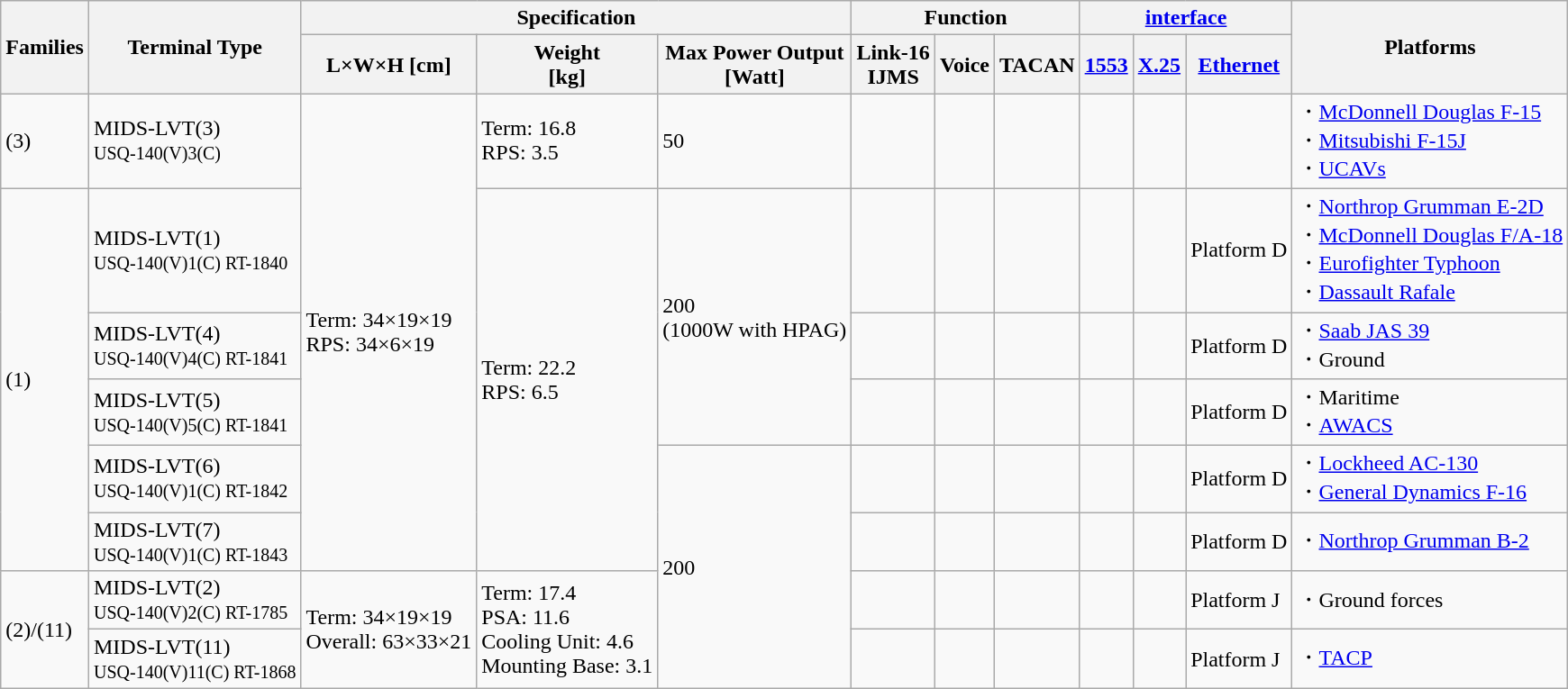<table class="wikitable">
<tr>
<th rowspan="2">Families</th>
<th rowspan="2">Terminal Type</th>
<th colspan="3">Specification</th>
<th colspan="3">Function</th>
<th colspan="3"><a href='#'>interface</a></th>
<th rowspan="2">Platforms</th>
</tr>
<tr>
<th>L×W×H [cm]</th>
<th>Weight<br>[kg]</th>
<th>Max Power Output<br>[Watt]</th>
<th>Link-16<br>IJMS</th>
<th>Voice</th>
<th>TACAN</th>
<th><a href='#'>1553</a></th>
<th><a href='#'>X.25</a></th>
<th><a href='#'>Ethernet</a></th>
</tr>
<tr>
<td>(3)</td>
<td>MIDS-LVT(3)<br><small>USQ-140(V)3(C)</small></td>
<td rowspan="6">Term: 34×19×19<br>RPS: 34×6×19</td>
<td>Term: 16.8<br>RPS: 3.5</td>
<td>50</td>
<td></td>
<td></td>
<td></td>
<td></td>
<td></td>
<td></td>
<td>・<a href='#'>McDonnell Douglas F-15</a><br>・<a href='#'>Mitsubishi F-15J</a><br>・<a href='#'>UCAVs</a></td>
</tr>
<tr>
<td rowspan="5">(1)</td>
<td>MIDS-LVT(1)<br><small>USQ-140(V)1(C) RT-1840</small></td>
<td rowspan="5">Term: 22.2<br>RPS: 6.5</td>
<td rowspan="3">200<br>(1000W with HPAG)</td>
<td></td>
<td></td>
<td></td>
<td></td>
<td></td>
<td>Platform D</td>
<td>・<a href='#'>Northrop Grumman E-2D</a><br>・<a href='#'>McDonnell Douglas F/A-18</a><br>・<a href='#'>Eurofighter Typhoon</a><br>・<a href='#'>Dassault Rafale</a></td>
</tr>
<tr>
<td>MIDS-LVT(4)<br><small>USQ-140(V)4(C) RT-1841</small></td>
<td></td>
<td></td>
<td></td>
<td></td>
<td></td>
<td>Platform D</td>
<td>・<a href='#'>Saab JAS 39</a><br>・Ground</td>
</tr>
<tr>
<td>MIDS-LVT(5)<br><small>USQ-140(V)5(C) RT-1841</small></td>
<td></td>
<td></td>
<td></td>
<td></td>
<td></td>
<td>Platform D</td>
<td>・Maritime<br>・<a href='#'>AWACS</a></td>
</tr>
<tr>
<td>MIDS-LVT(6)<br><small>USQ-140(V)1(C) RT-1842</small></td>
<td rowspan="4">200</td>
<td></td>
<td></td>
<td></td>
<td></td>
<td></td>
<td>Platform D</td>
<td>・<a href='#'>Lockheed AC-130</a><br>・<a href='#'>General Dynamics F-16</a></td>
</tr>
<tr>
<td>MIDS-LVT(7)<br><small>USQ-140(V)1(C) RT-1843</small></td>
<td></td>
<td></td>
<td></td>
<td></td>
<td></td>
<td>Platform D</td>
<td>・<a href='#'>Northrop Grumman B-2</a></td>
</tr>
<tr>
<td rowspan="2">(2)/(11)</td>
<td>MIDS-LVT(2)<br><small>USQ-140(V)2(C) RT-1785</small></td>
<td rowspan="2">Term: 34×19×19<br>Overall: 63×33×21</td>
<td rowspan="2">Term: 17.4<br>PSA: 11.6<br>Cooling Unit: 4.6<br>Mounting Base: 3.1</td>
<td></td>
<td></td>
<td></td>
<td></td>
<td></td>
<td>Platform J</td>
<td>・Ground forces</td>
</tr>
<tr>
<td>MIDS-LVT(11)<br><small>USQ-140(V)11(C) RT-1868</small></td>
<td></td>
<td></td>
<td></td>
<td></td>
<td></td>
<td>Platform J</td>
<td>・<a href='#'>TACP</a></td>
</tr>
</table>
